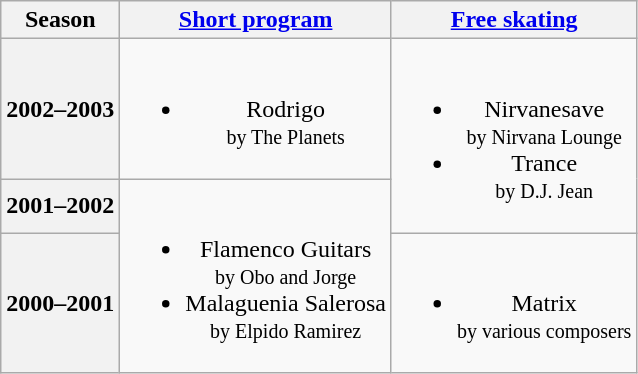<table class=wikitable style=text-align:center>
<tr>
<th>Season</th>
<th><a href='#'>Short program</a></th>
<th><a href='#'>Free skating</a></th>
</tr>
<tr>
<th>2002–2003 <br> </th>
<td><br><ul><li>Rodrigo <br><small> by The Planets </small></li></ul></td>
<td rowspan=2><br><ul><li>Nirvanesave <br><small> by Nirvana Lounge </small></li><li>Trance <br><small> by D.J. Jean </small></li></ul></td>
</tr>
<tr>
<th>2001–2002 <br> </th>
<td rowspan=2><br><ul><li>Flamenco Guitars <br><small> by Obo and Jorge </small></li><li>Malaguenia Salerosa <br><small> by Elpido Ramirez </small></li></ul></td>
</tr>
<tr>
<th>2000–2001 <br> </th>
<td><br><ul><li>Matrix <br><small> by various composers </small></li></ul></td>
</tr>
</table>
